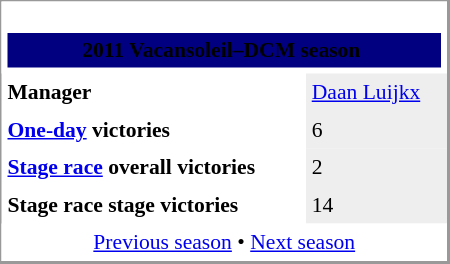<table align="right" cellpadding="4" cellspacing="0" style="margin-left:1em; width:300px; font-size:90%; border:1px solid #999; border-right-width:2px; border-bottom-width:2px; background-color:white;">
<tr>
<th colspan="2" style="background:#fff;"><br><table style="background:navy; text-align:center; width:100%;">
<tr>
<td style="text-align:center; background:navy; width:100%;"><span> 2011 Vacansoleil–DCM season</span></td>
<td padding=15px></td>
</tr>
</table>
</th>
</tr>
<tr>
<td><strong>Manager </strong></td>
<td style="background:#eee;"><a href='#'>Daan Luijkx</a></td>
</tr>
<tr>
<td><strong><a href='#'>One-day</a> victories</strong></td>
<td style="background:#eee;">6</td>
</tr>
<tr>
<td><strong><a href='#'>Stage race</a> overall victories</strong></td>
<td style="background:#eee;">2</td>
</tr>
<tr>
<td><strong>Stage race stage victories</strong></td>
<td style="background:#eee;">14</td>
</tr>
<tr>
<td colspan="2"  style="background:white; text-align:center;"><a href='#'>Previous season</a> • <a href='#'>Next season</a></td>
</tr>
</table>
